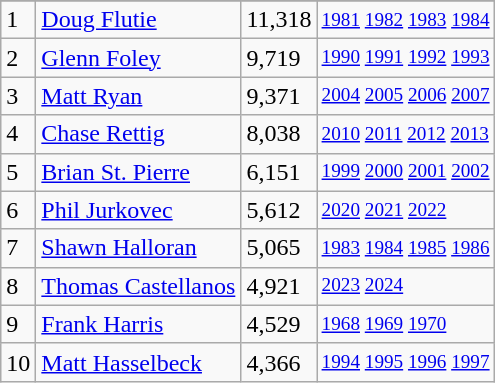<table class="wikitable">
<tr>
</tr>
<tr>
<td>1</td>
<td><a href='#'>Doug Flutie</a></td>
<td><abbr>11,318</abbr></td>
<td style="font-size:80%;"><a href='#'>1981</a> <a href='#'>1982</a> <a href='#'>1983</a> <a href='#'>1984</a></td>
</tr>
<tr>
<td>2</td>
<td><a href='#'>Glenn Foley</a></td>
<td><abbr>9,719</abbr></td>
<td style="font-size:80%;"><a href='#'>1990</a> <a href='#'>1991</a> <a href='#'>1992</a> <a href='#'>1993</a></td>
</tr>
<tr>
<td>3</td>
<td><a href='#'>Matt Ryan</a></td>
<td><abbr>9,371</abbr></td>
<td style="font-size:80%;"><a href='#'>2004</a> <a href='#'>2005</a> <a href='#'>2006</a> <a href='#'>2007</a></td>
</tr>
<tr>
<td>4</td>
<td><a href='#'>Chase Rettig</a></td>
<td><abbr>8,038</abbr></td>
<td style="font-size:80%;"><a href='#'>2010</a> <a href='#'>2011</a> <a href='#'>2012</a> <a href='#'>2013</a></td>
</tr>
<tr>
<td>5</td>
<td><a href='#'>Brian St. Pierre</a></td>
<td><abbr>6,151</abbr></td>
<td style="font-size:80%;"><a href='#'>1999</a> <a href='#'>2000</a> <a href='#'>2001</a> <a href='#'>2002</a></td>
</tr>
<tr>
<td>6</td>
<td><a href='#'>Phil Jurkovec</a></td>
<td><abbr>5,612</abbr></td>
<td style="font-size:80%;"><a href='#'>2020</a> <a href='#'>2021</a> <a href='#'>2022</a></td>
</tr>
<tr>
<td>7</td>
<td><a href='#'>Shawn Halloran</a></td>
<td><abbr>5,065</abbr></td>
<td style="font-size:80%;"><a href='#'>1983</a> <a href='#'>1984</a> <a href='#'>1985</a> <a href='#'>1986</a></td>
</tr>
<tr>
<td>8</td>
<td><a href='#'>Thomas Castellanos</a></td>
<td><abbr>4,921</abbr> </td>
<td style="font-size:80%;"><a href='#'>2023</a> <a href='#'>2024</a></td>
</tr>
<tr>
<td>9</td>
<td><a href='#'>Frank Harris</a></td>
<td><abbr>4,529</abbr></td>
<td style="font-size:80%;"><a href='#'>1968</a> <a href='#'>1969</a> <a href='#'>1970</a></td>
</tr>
<tr>
<td>10</td>
<td><a href='#'>Matt Hasselbeck</a></td>
<td><abbr>4,366</abbr></td>
<td style="font-size:80%;"><a href='#'>1994</a> <a href='#'>1995</a> <a href='#'>1996</a> <a href='#'>1997</a></td>
</tr>
</table>
